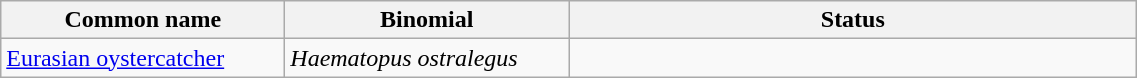<table width=60% class="wikitable">
<tr>
<th width=15%>Common name</th>
<th width=15%>Binomial</th>
<th width=30%>Status</th>
</tr>
<tr>
<td><a href='#'>Eurasian oystercatcher</a></td>
<td><em>Haematopus ostralegus</em></td>
<td></td>
</tr>
</table>
